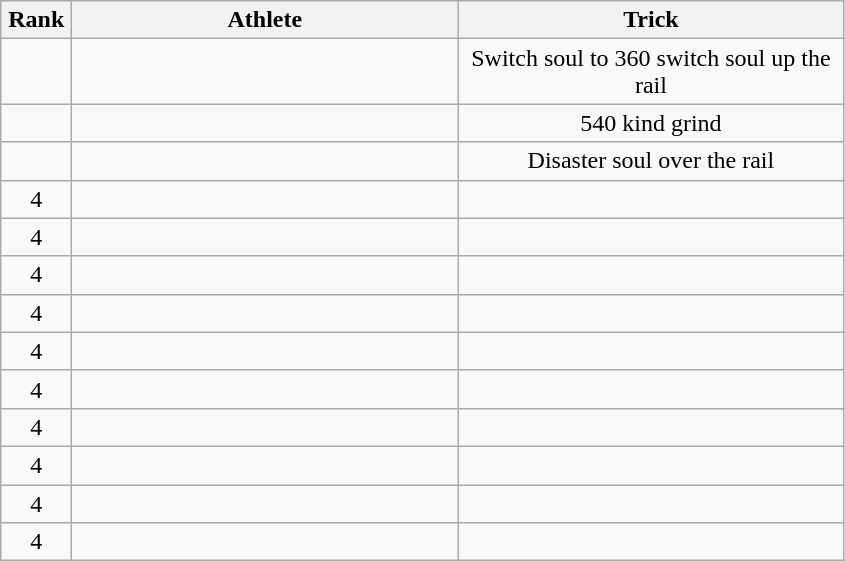<table class=wikitable style="text-align:center">
<tr>
<th width=40>Rank</th>
<th width=250>Athlete</th>
<th width=250>Trick</th>
</tr>
<tr>
<td></td>
<td align=left></td>
<td>Switch soul to 360 switch soul up the rail</td>
</tr>
<tr>
<td></td>
<td align=left></td>
<td>540 kind grind</td>
</tr>
<tr>
<td></td>
<td align=left></td>
<td>Disaster soul over the rail</td>
</tr>
<tr>
<td>4</td>
<td align=left></td>
<td></td>
</tr>
<tr>
<td>4</td>
<td align=left></td>
<td></td>
</tr>
<tr>
<td>4</td>
<td align=left></td>
<td></td>
</tr>
<tr>
<td>4</td>
<td align=left></td>
<td></td>
</tr>
<tr>
<td>4</td>
<td align=left></td>
<td></td>
</tr>
<tr>
<td>4</td>
<td align=left></td>
<td></td>
</tr>
<tr>
<td>4</td>
<td align=left></td>
<td></td>
</tr>
<tr>
<td>4</td>
<td align=left></td>
<td></td>
</tr>
<tr>
<td>4</td>
<td align=left></td>
<td></td>
</tr>
<tr>
<td>4</td>
<td align=left></td>
<td></td>
</tr>
</table>
